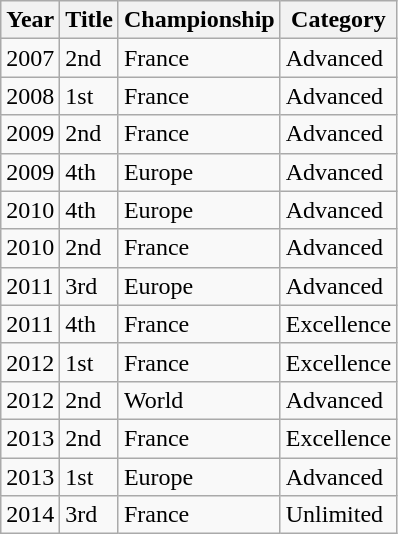<table class="wikitable">
<tr>
<th>Year</th>
<th>Title</th>
<th>Championship</th>
<th>Category</th>
</tr>
<tr>
<td>2007</td>
<td>2nd</td>
<td>France</td>
<td>Advanced</td>
</tr>
<tr>
<td>2008</td>
<td>1st</td>
<td>France</td>
<td>Advanced</td>
</tr>
<tr>
<td>2009</td>
<td>2nd</td>
<td>France</td>
<td>Advanced</td>
</tr>
<tr>
<td>2009</td>
<td>4th</td>
<td>Europe</td>
<td>Advanced</td>
</tr>
<tr>
<td>2010</td>
<td>4th</td>
<td>Europe</td>
<td>Advanced</td>
</tr>
<tr>
<td>2010</td>
<td>2nd</td>
<td>France</td>
<td>Advanced</td>
</tr>
<tr>
<td>2011</td>
<td>3rd</td>
<td>Europe</td>
<td>Advanced</td>
</tr>
<tr>
<td>2011</td>
<td>4th</td>
<td>France</td>
<td>Excellence</td>
</tr>
<tr>
<td>2012</td>
<td>1st</td>
<td>France</td>
<td>Excellence</td>
</tr>
<tr>
<td>2012</td>
<td>2nd</td>
<td>World</td>
<td>Advanced</td>
</tr>
<tr>
<td>2013</td>
<td>2nd</td>
<td>France</td>
<td>Excellence</td>
</tr>
<tr>
<td>2013</td>
<td>1st</td>
<td>Europe</td>
<td>Advanced</td>
</tr>
<tr>
<td>2014</td>
<td>3rd</td>
<td>France</td>
<td>Unlimited</td>
</tr>
</table>
